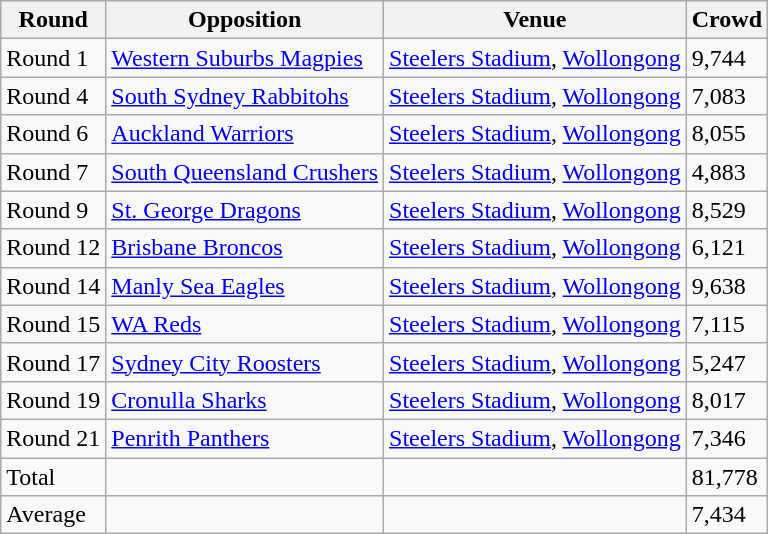<table class="wikitable">
<tr>
<th>Round</th>
<th>Opposition</th>
<th>Venue</th>
<th>Crowd</th>
</tr>
<tr>
<td>Round 1</td>
<td><a href='#'>Western Suburbs Magpies</a></td>
<td><a href='#'>Steelers Stadium</a>, <a href='#'>Wollongong</a></td>
<td>9,744</td>
</tr>
<tr>
<td>Round 4</td>
<td><a href='#'>South Sydney Rabbitohs</a></td>
<td><a href='#'>Steelers Stadium</a>, <a href='#'>Wollongong</a></td>
<td>7,083</td>
</tr>
<tr>
<td>Round 6</td>
<td><a href='#'>Auckland Warriors</a></td>
<td><a href='#'>Steelers Stadium</a>, <a href='#'>Wollongong</a></td>
<td>8,055</td>
</tr>
<tr>
<td>Round 7</td>
<td><a href='#'>South Queensland Crushers</a></td>
<td><a href='#'>Steelers Stadium</a>, <a href='#'>Wollongong</a></td>
<td>4,883</td>
</tr>
<tr>
<td>Round 9</td>
<td><a href='#'>St. George Dragons</a></td>
<td><a href='#'>Steelers Stadium</a>, <a href='#'>Wollongong</a></td>
<td>8,529</td>
</tr>
<tr>
<td>Round 12</td>
<td><a href='#'>Brisbane Broncos</a></td>
<td><a href='#'>Steelers Stadium</a>, <a href='#'>Wollongong</a></td>
<td>6,121</td>
</tr>
<tr>
<td>Round 14</td>
<td><a href='#'>Manly Sea Eagles</a></td>
<td><a href='#'>Steelers Stadium</a>, <a href='#'>Wollongong</a></td>
<td>9,638</td>
</tr>
<tr>
<td>Round 15</td>
<td><a href='#'>WA Reds</a></td>
<td><a href='#'>Steelers Stadium</a>, <a href='#'>Wollongong</a></td>
<td>7,115</td>
</tr>
<tr>
<td>Round 17</td>
<td><a href='#'>Sydney City Roosters</a></td>
<td><a href='#'>Steelers Stadium</a>, <a href='#'>Wollongong</a></td>
<td>5,247</td>
</tr>
<tr>
<td>Round 19</td>
<td><a href='#'>Cronulla Sharks</a></td>
<td><a href='#'>Steelers Stadium</a>, <a href='#'>Wollongong</a></td>
<td>8,017</td>
</tr>
<tr>
<td>Round 21</td>
<td><a href='#'>Penrith Panthers</a></td>
<td><a href='#'>Steelers Stadium</a>, <a href='#'>Wollongong</a></td>
<td>7,346</td>
</tr>
<tr>
<td>Total</td>
<td></td>
<td></td>
<td>81,778</td>
</tr>
<tr>
<td>Average</td>
<td></td>
<td></td>
<td>7,434</td>
</tr>
</table>
